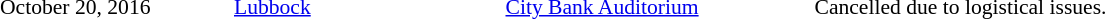<table cellpadding="2" style="border: 0px solid darkgray; font-size:90%">
<tr>
<th width="150"></th>
<th width="175"></th>
<th width="200"></th>
<th width="450"></th>
</tr>
<tr border="0">
<td>October 20, 2016</td>
<td><a href='#'>Lubbock</a></td>
<td><a href='#'>City Bank Auditorium</a></td>
<td>Cancelled due to logistical issues.</td>
</tr>
<tr>
</tr>
</table>
